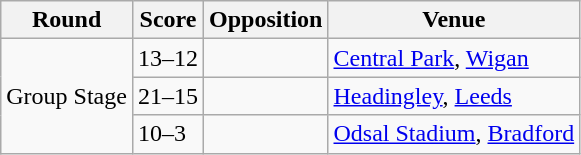<table class="wikitable">
<tr>
<th>Round</th>
<th>Score</th>
<th>Opposition</th>
<th>Venue</th>
</tr>
<tr>
<td rowspan="3">Group Stage</td>
<td>13–12</td>
<td></td>
<td><a href='#'>Central Park</a>, <a href='#'>Wigan</a></td>
</tr>
<tr>
<td>21–15</td>
<td></td>
<td><a href='#'>Headingley</a>, <a href='#'>Leeds</a></td>
</tr>
<tr>
<td>10–3</td>
<td></td>
<td><a href='#'>Odsal Stadium</a>, <a href='#'>Bradford</a></td>
</tr>
</table>
